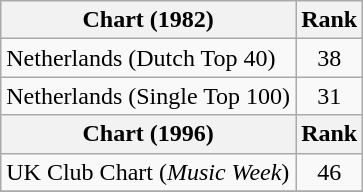<table class="wikitable">
<tr>
<th>Chart (1982)</th>
<th style="text-align:center;">Rank</th>
</tr>
<tr>
<td>Netherlands (Dutch Top 40)</td>
<td style="text-align:center;">38</td>
</tr>
<tr>
<td>Netherlands (Single Top 100)</td>
<td style="text-align:center;">31</td>
</tr>
<tr>
<th>Chart (1996)</th>
<th style="text-align:center;">Rank</th>
</tr>
<tr>
<td>UK Club Chart (<em>Music Week</em>)</td>
<td style="text-align:center;">46</td>
</tr>
<tr>
</tr>
</table>
